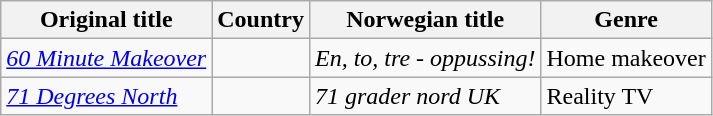<table class="wikitable">
<tr>
<th>Original title</th>
<th>Country</th>
<th>Norwegian title</th>
<th>Genre</th>
</tr>
<tr>
<td><em><a href='#'>60 Minute Makeover</a></em></td>
<td></td>
<td><em>En, to, tre - oppussing!</em></td>
<td>Home makeover</td>
</tr>
<tr>
<td><em><a href='#'>71 Degrees North</a></em></td>
<td></td>
<td><em>71 grader nord UK</em></td>
<td>Reality TV</td>
</tr>
</table>
